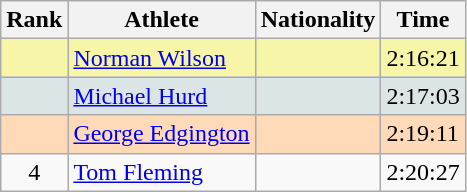<table class="wikitable sortable">
<tr>
<th>Rank</th>
<th>Athlete</th>
<th>Nationality</th>
<th>Time</th>
</tr>
<tr bgcolor="#F7F6A8">
<td align=center></td>
<td><a href='#'>Norman Wilson</a></td>
<td></td>
<td>2:16:21</td>
</tr>
<tr bgcolor="#DCE5E5">
<td align=center></td>
<td><a href='#'>Michael Hurd</a></td>
<td></td>
<td>2:17:03</td>
</tr>
<tr bgcolor="#FFDAB9">
<td align=center></td>
<td><a href='#'>George Edgington</a></td>
<td></td>
<td>2:19:11</td>
</tr>
<tr>
<td align=center>4</td>
<td><a href='#'>Tom Fleming</a></td>
<td></td>
<td>2:20:27</td>
</tr>
</table>
